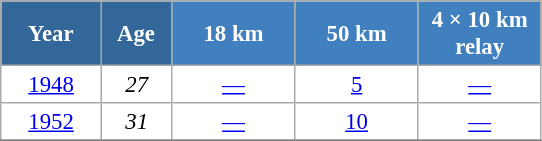<table class="wikitable" style="font-size:95%; text-align:center; border:grey solid 1px; border-collapse:collapse; background:#ffffff;">
<tr>
<th style="background-color:#369; color:white; width:60px;"> Year </th>
<th style="background-color:#369; color:white; width:40px;"> Age </th>
<th style="background-color:#4180be; color:white; width:75px;"> 18 km </th>
<th style="background-color:#4180be; color:white; width:75px;"> 50 km </th>
<th style="background-color:#4180be; color:white; width:75px;"> 4 × 10 km <br> relay </th>
</tr>
<tr>
<td><a href='#'>1948</a></td>
<td><em>27</em></td>
<td><a href='#'>—</a></td>
<td><a href='#'>5</a></td>
<td><a href='#'>—</a></td>
</tr>
<tr>
<td><a href='#'>1952</a></td>
<td><em>31</em></td>
<td><a href='#'>—</a></td>
<td><a href='#'>10</a></td>
<td><a href='#'>—</a></td>
</tr>
<tr>
</tr>
</table>
